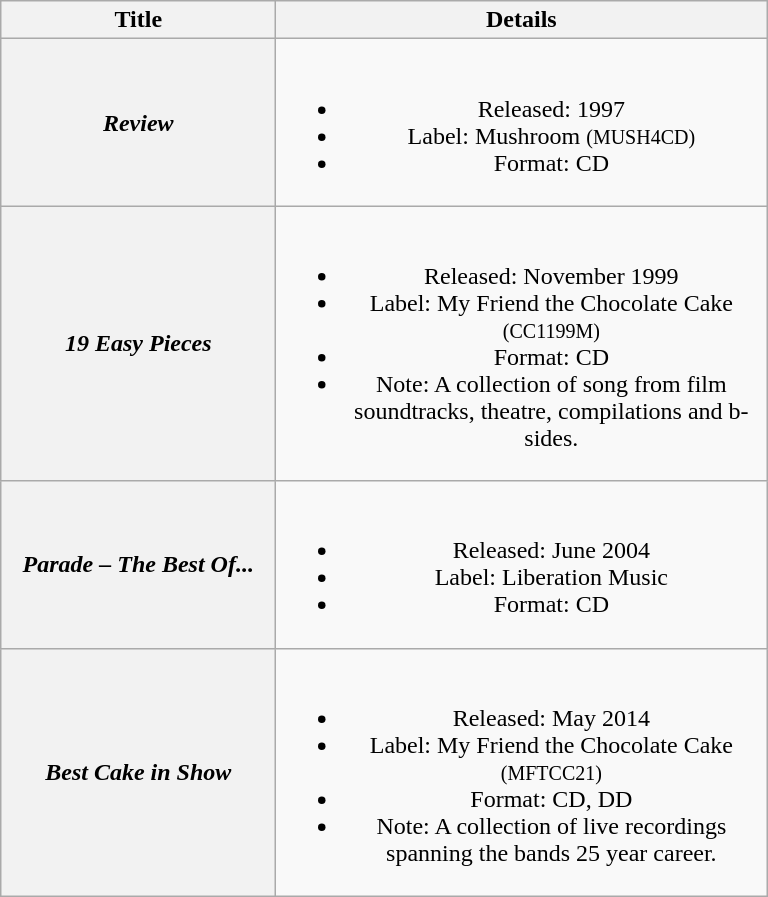<table class="wikitable plainrowheaders" style="text-align:center;" border="1">
<tr>
<th scope="col" style="width:11em;">Title</th>
<th scope="col" style="width:20em;">Details</th>
</tr>
<tr>
<th scope="row"><em>Review</em></th>
<td><br><ul><li>Released: 1997</li><li>Label: Mushroom <small>(MUSH4CD)</small></li><li>Format: CD</li></ul></td>
</tr>
<tr>
<th scope="row"><em>19 Easy Pieces</em></th>
<td><br><ul><li>Released: November 1999</li><li>Label: My Friend the Chocolate Cake <small>(CC1199M)</small></li><li>Format: CD</li><li>Note: A collection of song from film soundtracks, theatre, compilations and b-sides.</li></ul></td>
</tr>
<tr>
<th scope="row"><em>Parade – The Best Of...</em></th>
<td><br><ul><li>Released: June 2004</li><li>Label: Liberation Music</li><li>Format: CD</li></ul></td>
</tr>
<tr>
<th scope="row"><em>Best Cake in Show</em></th>
<td><br><ul><li>Released: May 2014</li><li>Label: My Friend the Chocolate Cake <small>(MFTCC21)</small></li><li>Format: CD, DD</li><li>Note: A collection of live recordings spanning the bands 25 year career.</li></ul></td>
</tr>
</table>
